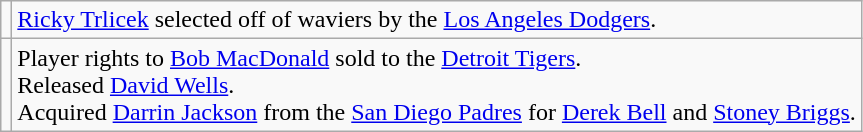<table class="wikitable">
<tr>
<td></td>
<td><a href='#'>Ricky Trlicek</a> selected off of waviers by the <a href='#'>Los Angeles Dodgers</a>.</td>
</tr>
<tr>
<td></td>
<td>Player rights to <a href='#'>Bob MacDonald</a> sold to the <a href='#'>Detroit Tigers</a>. <br>Released <a href='#'>David Wells</a>. <br>Acquired <a href='#'>Darrin Jackson</a> from the <a href='#'>San Diego Padres</a> for <a href='#'>Derek Bell</a> and <a href='#'>Stoney Briggs</a>.</td>
</tr>
</table>
